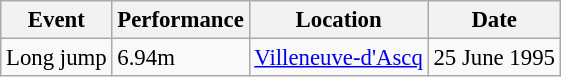<table class="wikitable" style="border-collapse: collapse; font-size: 95%;">
<tr>
<th scope="col">Event</th>
<th scope="col">Performance</th>
<th scope="col">Location</th>
<th scope="col">Date</th>
</tr>
<tr>
<td>Long jump</td>
<td>6.94m</td>
<td><a href='#'>Villeneuve-d'Ascq</a></td>
<td>25 June 1995</td>
</tr>
</table>
